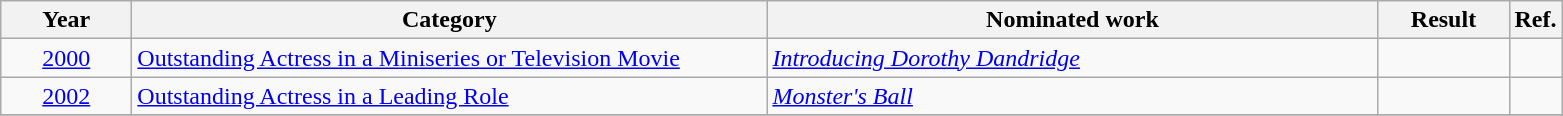<table class=wikitable>
<tr>
<th scope="col" style="width:5em;">Year</th>
<th scope="col" style="width:26em;">Category</th>
<th scope="col" style="width:25em;">Nominated work</th>
<th scope="col" style="width:5em;">Result</th>
<th>Ref.</th>
</tr>
<tr>
<td style="text-align:center;"><a href='#'>2000</a></td>
<td><a href='#'>Outstanding Actress in a Miniseries or Television Movie</a></td>
<td><em><a href='#'>Introducing Dorothy Dandridge</a></em></td>
<td></td>
<td></td>
</tr>
<tr>
<td style="text-align:center;"><a href='#'>2002</a></td>
<td><a href='#'>Outstanding Actress in a Leading Role</a></td>
<td><em><a href='#'>Monster's Ball</a></em></td>
<td></td>
<td></td>
</tr>
<tr>
</tr>
</table>
